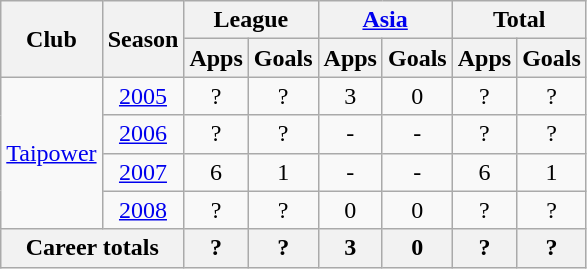<table class="wikitable" style="text-align: center;">
<tr>
<th rowspan="2">Club</th>
<th rowspan="2">Season</th>
<th colspan="2">League</th>
<th colspan="2"><a href='#'>Asia</a></th>
<th colspan="2">Total</th>
</tr>
<tr>
<th>Apps</th>
<th>Goals</th>
<th>Apps</th>
<th>Goals</th>
<th>Apps</th>
<th>Goals</th>
</tr>
<tr>
<td style="text-align: left;" rowspan="4"><a href='#'>Taipower</a></td>
<td><a href='#'>2005</a></td>
<td>?</td>
<td>?</td>
<td>3</td>
<td>0</td>
<td>?</td>
<td>?</td>
</tr>
<tr>
<td><a href='#'>2006</a></td>
<td>?</td>
<td>?</td>
<td>-</td>
<td>-</td>
<td>?</td>
<td>?</td>
</tr>
<tr>
<td><a href='#'>2007</a></td>
<td>6</td>
<td>1</td>
<td>-</td>
<td>-</td>
<td>6</td>
<td>1</td>
</tr>
<tr>
<td><a href='#'>2008</a></td>
<td>?</td>
<td>?</td>
<td>0</td>
<td>0</td>
<td>?</td>
<td>?</td>
</tr>
<tr>
<th colspan="2">Career totals</th>
<th>?</th>
<th>?</th>
<th>3</th>
<th>0</th>
<th>?</th>
<th>?</th>
</tr>
</table>
